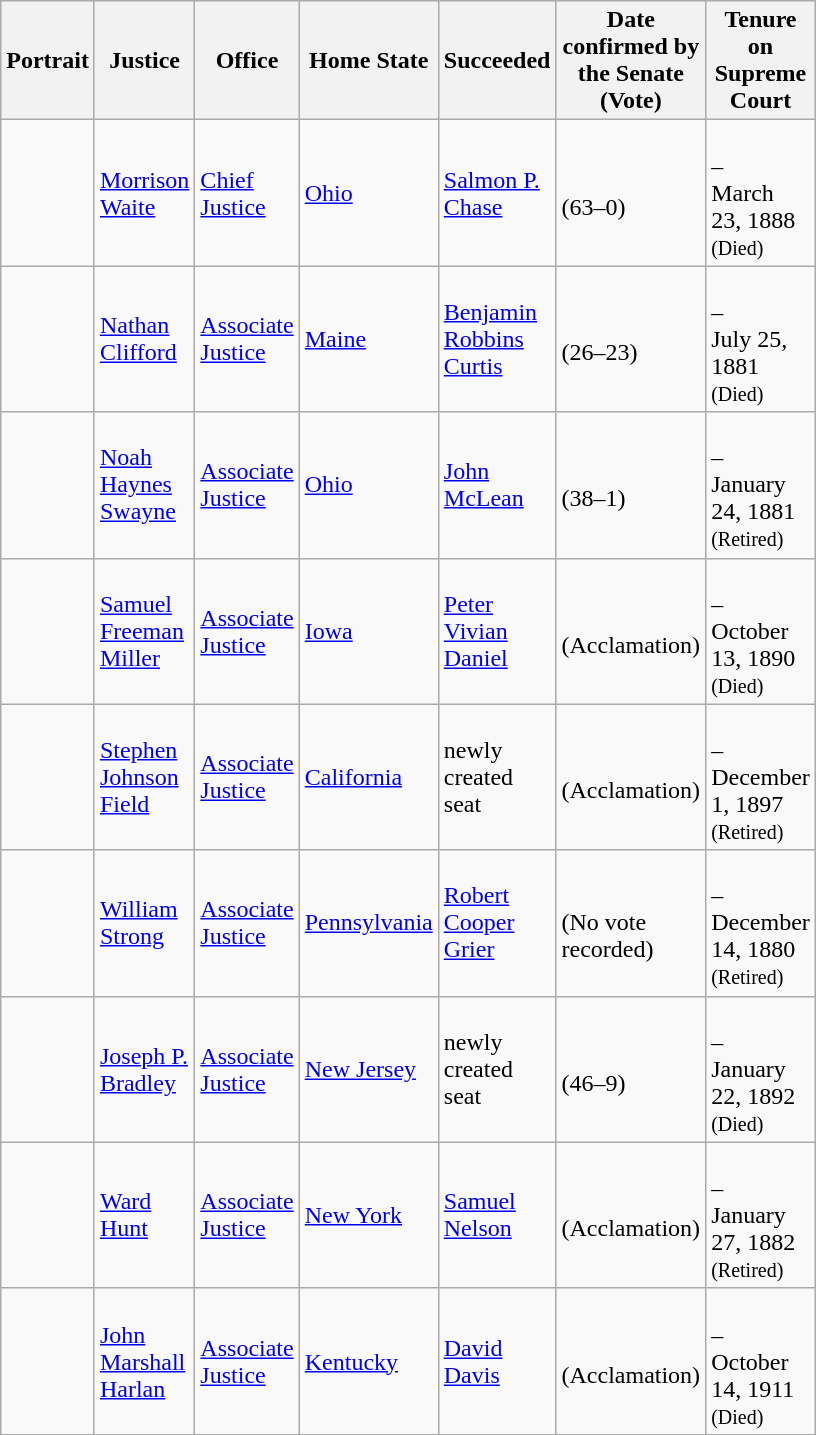<table class="wikitable sortable">
<tr>
<th scope="col" style="width: 10px;">Portrait</th>
<th scope="col" style="width: 10px;">Justice</th>
<th scope="col" style="width: 10px;">Office</th>
<th scope="col" style="width: 10px;">Home State</th>
<th scope="col" style="width: 10px;">Succeeded</th>
<th scope="col" style="width: 10px;">Date confirmed by the Senate<br>(Vote)</th>
<th scope="col" style="width: 10px;">Tenure on Supreme Court</th>
</tr>
<tr>
<td></td>
<td><a href='#'>Morrison Waite</a></td>
<td><a href='#'>Chief Justice</a></td>
<td><a href='#'>Ohio</a></td>
<td><a href='#'>Salmon P. Chase</a></td>
<td><br>(63–0)</td>
<td><br>–<br>March 23, 1888<br><small>(Died)</small></td>
</tr>
<tr>
<td></td>
<td><a href='#'>Nathan Clifford</a></td>
<td><a href='#'>Associate Justice</a></td>
<td><a href='#'>Maine</a></td>
<td><a href='#'>Benjamin Robbins Curtis</a></td>
<td><br>(26–23)</td>
<td><br>–<br>July 25, 1881<br><small>(Died)</small></td>
</tr>
<tr>
<td></td>
<td><a href='#'>Noah Haynes Swayne</a></td>
<td><a href='#'>Associate Justice</a></td>
<td><a href='#'>Ohio</a></td>
<td><a href='#'>John McLean</a></td>
<td><br>(38–1)</td>
<td><br>–<br>January 24, 1881<br><small>(Retired)</small></td>
</tr>
<tr>
<td></td>
<td><a href='#'>Samuel Freeman Miller</a></td>
<td><a href='#'>Associate Justice</a></td>
<td><a href='#'>Iowa</a></td>
<td><a href='#'>Peter Vivian Daniel</a></td>
<td><br>(Acclamation)</td>
<td><br>–<br>October 13, 1890<br><small>(Died)</small></td>
</tr>
<tr>
<td></td>
<td><a href='#'>Stephen Johnson Field</a></td>
<td><a href='#'>Associate Justice</a></td>
<td><a href='#'>California</a></td>
<td>newly created seat</td>
<td><br>(Acclamation)</td>
<td><br>–<br>December 1, 1897<br><small>(Retired)</small></td>
</tr>
<tr>
<td></td>
<td><a href='#'>William Strong</a></td>
<td><a href='#'>Associate Justice</a></td>
<td><a href='#'>Pennsylvania</a></td>
<td><a href='#'>Robert Cooper Grier</a></td>
<td><br>(No vote recorded)</td>
<td><br>–<br>December 14, 1880<br><small>(Retired)</small></td>
</tr>
<tr>
<td></td>
<td><a href='#'>Joseph P. Bradley</a></td>
<td><a href='#'>Associate Justice</a></td>
<td><a href='#'>New Jersey</a></td>
<td>newly created seat</td>
<td><br>(46–9)</td>
<td><br>–<br>January 22, 1892<br><small>(Died)</small></td>
</tr>
<tr>
<td></td>
<td><a href='#'>Ward Hunt</a></td>
<td><a href='#'>Associate Justice</a></td>
<td><a href='#'>New York</a></td>
<td><a href='#'>Samuel Nelson</a></td>
<td><br>(Acclamation)</td>
<td><br>–<br>January 27, 1882<br><small>(Retired)</small></td>
</tr>
<tr>
<td></td>
<td><a href='#'>John Marshall Harlan</a></td>
<td><a href='#'>Associate Justice</a></td>
<td><a href='#'>Kentucky</a></td>
<td><a href='#'>David Davis</a></td>
<td><br>(Acclamation)</td>
<td><br>–<br>October 14, 1911<br><small>(Died)</small></td>
</tr>
<tr>
</tr>
</table>
